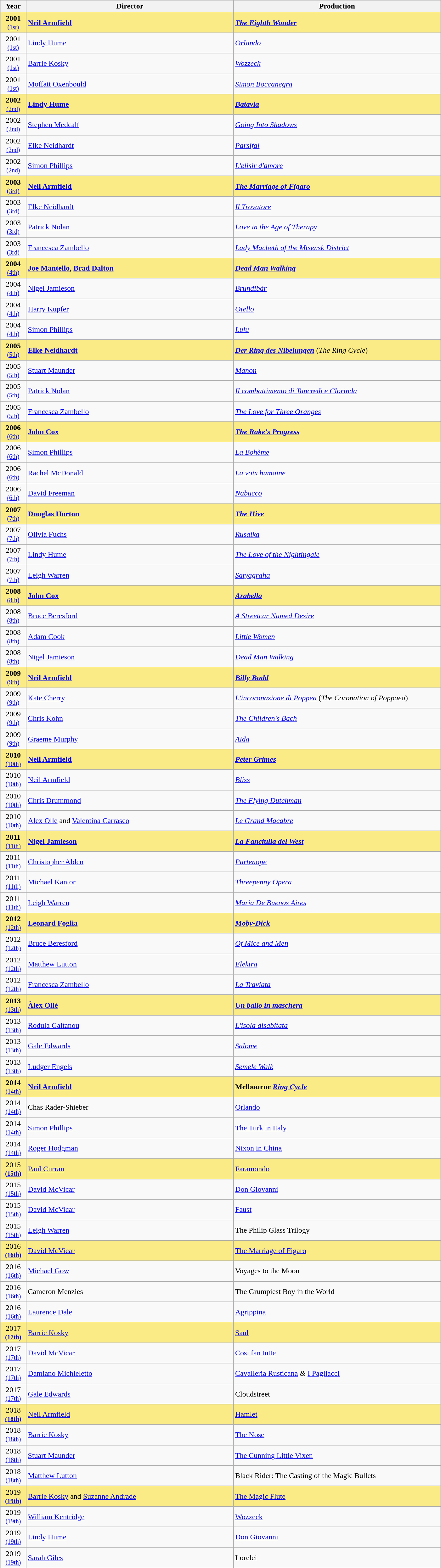<table class="sortable wikitable">
<tr>
<th width="5%">Year</th>
<th width="40%">Director</th>
<th width="40%">Production</th>
</tr>
<tr style="background:#FAEB86">
<td align="center"><strong>2001</strong><br><small><a href='#'>(1st)</a></small></td>
<td><strong><a href='#'>Neil Armfield</a></strong></td>
<td><strong><em><a href='#'>The Eighth Wonder</a></em></strong></td>
</tr>
<tr>
<td align="center">2001<br><small><a href='#'>(1st)</a></small></td>
<td><a href='#'>Lindy Hume</a></td>
<td><em><a href='#'>Orlando</a></em></td>
</tr>
<tr>
<td align="center">2001<br><small><a href='#'>(1st)</a></small></td>
<td><a href='#'>Barrie Kosky</a></td>
<td><em><a href='#'>Wozzeck</a></em></td>
</tr>
<tr>
<td align="center">2001<br><small><a href='#'>(1st)</a></small></td>
<td><a href='#'>Moffatt Oxenbould</a></td>
<td><em><a href='#'>Simon Boccanegra</a></em></td>
</tr>
<tr style="background:#FAEB86">
<td align="center"><strong>2002</strong><br><small><a href='#'>(2nd)</a></small></td>
<td><strong><a href='#'>Lindy Hume</a></strong></td>
<td><strong><em><a href='#'>Batavia</a></em></strong></td>
</tr>
<tr>
<td align="center">2002<br><small><a href='#'>(2nd)</a></small></td>
<td><a href='#'>Stephen Medcalf</a></td>
<td><em><a href='#'>Going Into Shadows</a></em></td>
</tr>
<tr>
<td align="center">2002<br><small><a href='#'>(2nd)</a></small></td>
<td><a href='#'>Elke Neidhardt</a></td>
<td><em><a href='#'>Parsifal</a></em></td>
</tr>
<tr>
<td align="center">2002<br><small><a href='#'>(2nd)</a></small></td>
<td><a href='#'>Simon Phillips</a></td>
<td><em><a href='#'>L'elisir d'amore</a></em></td>
</tr>
<tr style="background:#FAEB86">
<td align="center"><strong>2003</strong><br><small><a href='#'>(3rd)</a></small></td>
<td><strong><a href='#'>Neil Armfield</a></strong></td>
<td><strong><em><a href='#'>The Marriage of Figaro</a></em></strong></td>
</tr>
<tr>
<td align="center">2003<br><small><a href='#'>(3rd)</a></small></td>
<td><a href='#'>Elke Neidhardt</a></td>
<td><em><a href='#'>Il Trovatore</a></em></td>
</tr>
<tr>
<td align="center">2003<br><small><a href='#'>(3rd)</a></small></td>
<td><a href='#'>Patrick Nolan</a></td>
<td><em><a href='#'>Love in the Age of Therapy</a></em></td>
</tr>
<tr>
<td align="center">2003<br><small><a href='#'>(3rd)</a></small></td>
<td><a href='#'>Francesca Zambello</a></td>
<td><em><a href='#'>Lady Macbeth of the Mtsensk District</a></em></td>
</tr>
<tr style="background:#FAEB86">
<td align="center"><strong>2004</strong><br><small><a href='#'>(4th)</a></small></td>
<td><strong><a href='#'>Joe Mantello</a>, <a href='#'>Brad Dalton</a></strong></td>
<td><strong><em><a href='#'>Dead Man Walking</a></em></strong></td>
</tr>
<tr>
<td align="center">2004<br><small><a href='#'>(4th)</a></small></td>
<td><a href='#'>Nigel Jamieson</a></td>
<td><em><a href='#'>Brundibár</a></em></td>
</tr>
<tr>
<td align="center">2004<br><small><a href='#'>(4th)</a></small></td>
<td><a href='#'>Harry Kupfer</a></td>
<td><em><a href='#'>Otello</a></em></td>
</tr>
<tr>
<td align="center">2004<br><small><a href='#'>(4th)</a></small></td>
<td><a href='#'>Simon Phillips</a></td>
<td><em><a href='#'>Lulu</a></em></td>
</tr>
<tr style="background:#FAEB86">
<td align="center"><strong>2005</strong><br><small><a href='#'>(5th)</a></small></td>
<td><strong><a href='#'>Elke Neidhardt</a></strong></td>
<td><strong><em><a href='#'>Der Ring des Nibelungen</a></em></strong> (<em>The Ring Cycle</em>)</td>
</tr>
<tr>
<td align="center">2005<br><small><a href='#'>(5th)</a></small></td>
<td><a href='#'>Stuart Maunder</a></td>
<td><em><a href='#'>Manon</a></em></td>
</tr>
<tr>
<td align="center">2005<br><small><a href='#'>(5th)</a></small></td>
<td><a href='#'>Patrick Nolan</a></td>
<td><em><a href='#'>Il combattimento di Tancredi e Clorinda</a></em></td>
</tr>
<tr>
<td align="center">2005<br><small><a href='#'>(5th)</a></small></td>
<td><a href='#'>Francesca Zambello</a></td>
<td><em><a href='#'>The Love for Three Oranges</a></em></td>
</tr>
<tr style="background:#FAEB86">
<td align="center"><strong>2006</strong><br><small><a href='#'>(6th)</a></small></td>
<td><strong><a href='#'>John Cox</a></strong></td>
<td><strong><em><a href='#'>The Rake's Progress</a></em></strong></td>
</tr>
<tr>
<td align="center">2006<br><small><a href='#'>(6th)</a></small></td>
<td><a href='#'>Simon Phillips</a></td>
<td><em><a href='#'>La Bohème</a></em></td>
</tr>
<tr>
<td align="center">2006<br><small><a href='#'>(6th)</a></small></td>
<td><a href='#'>Rachel McDonald</a></td>
<td><em><a href='#'>La voix humaine</a></em></td>
</tr>
<tr>
<td align="center">2006<br><small><a href='#'>(6th)</a></small></td>
<td><a href='#'>David Freeman</a></td>
<td><em><a href='#'>Nabucco</a></em></td>
</tr>
<tr style="background:#FAEB86">
<td align="center"><strong>2007</strong><br><small><a href='#'>(7th)</a></small></td>
<td><strong><a href='#'>Douglas Horton</a></strong></td>
<td><strong><em><a href='#'>The Hive</a></em></strong></td>
</tr>
<tr>
<td align="center">2007<br><small><a href='#'>(7th)</a></small></td>
<td><a href='#'>Olivia Fuchs</a></td>
<td><em><a href='#'>Rusalka</a></em></td>
</tr>
<tr>
<td align="center">2007<br><small><a href='#'>(7th)</a></small></td>
<td><a href='#'>Lindy Hume</a></td>
<td><em><a href='#'>The Love of the Nightingale</a></em></td>
</tr>
<tr>
<td align="center">2007<br><small><a href='#'>(7th)</a></small></td>
<td><a href='#'>Leigh Warren</a></td>
<td><em><a href='#'>Satyagraha</a></em></td>
</tr>
<tr style="background:#FAEB86">
<td align="center"><strong>2008</strong><br><small><a href='#'>(8th)</a></small></td>
<td><strong><a href='#'>John Cox</a></strong></td>
<td><strong><em><a href='#'>Arabella</a></em></strong></td>
</tr>
<tr>
<td align="center">2008<br><small><a href='#'>(8th)</a></small></td>
<td><a href='#'>Bruce Beresford</a></td>
<td><em><a href='#'>A Streetcar Named Desire</a></em></td>
</tr>
<tr>
<td align="center">2008<br><small><a href='#'>(8th)</a></small></td>
<td><a href='#'>Adam Cook</a></td>
<td><em><a href='#'>Little Women</a></em></td>
</tr>
<tr>
<td align="center">2008<br><small><a href='#'>(8th)</a></small></td>
<td><a href='#'>Nigel Jamieson</a></td>
<td><em><a href='#'>Dead Man Walking</a></em></td>
</tr>
<tr style="background:#FAEB86">
<td align="center"><strong>2009</strong><br><small><a href='#'>(9th)</a></small></td>
<td><strong><a href='#'>Neil Armfield</a></strong></td>
<td><strong><em><a href='#'>Billy Budd</a></em></strong></td>
</tr>
<tr>
<td align="center">2009<br><small><a href='#'>(9th)</a></small></td>
<td><a href='#'>Kate Cherry</a></td>
<td><em><a href='#'>L'incoronazione di Poppea</a></em> (<em>The Coronation of Poppaea</em>)</td>
</tr>
<tr>
<td align="center">2009<br><small><a href='#'>(9th)</a></small></td>
<td><a href='#'>Chris Kohn</a></td>
<td><em><a href='#'>The Children's Bach</a></em></td>
</tr>
<tr>
<td align="center">2009<br><small><a href='#'>(9th)</a></small></td>
<td><a href='#'>Graeme Murphy</a></td>
<td><em><a href='#'>Aida</a></em></td>
</tr>
<tr style="background:#FAEB86">
<td align="center"><strong>2010</strong><br><small><a href='#'>(10th)</a></small></td>
<td><strong><a href='#'>Neil Armfield</a></strong></td>
<td><strong><em><a href='#'>Peter Grimes</a></em></strong></td>
</tr>
<tr>
<td align="center">2010<br><small><a href='#'>(10th)</a></small></td>
<td><a href='#'>Neil Armfield</a></td>
<td><em><a href='#'>Bliss</a></em></td>
</tr>
<tr>
<td align="center">2010<br><small><a href='#'>(10th)</a></small></td>
<td><a href='#'>Chris Drummond</a></td>
<td><em><a href='#'>The Flying Dutchman</a></em></td>
</tr>
<tr>
<td align="center">2010<br><small><a href='#'>(10th)</a></small></td>
<td><a href='#'>Alex Olle</a> and <a href='#'>Valentina Carrasco</a></td>
<td><em><a href='#'>Le Grand Macabre</a></em></td>
</tr>
<tr style="background:#FAEB86">
<td align="center"><strong>2011</strong><br><small><a href='#'>(11th)</a></small></td>
<td><strong><a href='#'>Nigel Jamieson</a></strong></td>
<td><strong><em><a href='#'>La Fanciulla del West</a></em></strong></td>
</tr>
<tr>
<td align="center">2011<br><small><a href='#'>(11th)</a></small></td>
<td><a href='#'>Christopher Alden</a></td>
<td><em><a href='#'>Partenope</a></em></td>
</tr>
<tr>
<td align="center">2011<br><small><a href='#'>(11th)</a></small></td>
<td><a href='#'>Michael Kantor</a></td>
<td><em><a href='#'>Threepenny Opera</a></em></td>
</tr>
<tr>
<td align="center">2011<br><small><a href='#'>(11th)</a></small></td>
<td><a href='#'>Leigh Warren</a></td>
<td><em><a href='#'>Maria De Buenos Aires</a></em></td>
</tr>
<tr style="background:#FAEB86">
<td align="center"><strong>2012</strong><br><small><a href='#'>(12th)</a></small></td>
<td><strong><a href='#'>Leonard Foglia</a></strong></td>
<td><strong><em><a href='#'>Moby-Dick</a></em></strong></td>
</tr>
<tr>
<td align="center">2012<br><small><a href='#'>(12th)</a></small></td>
<td><a href='#'>Bruce Beresford</a></td>
<td><em><a href='#'>Of Mice and Men</a></em></td>
</tr>
<tr>
<td align="center">2012<br><small><a href='#'>(12th)</a></small></td>
<td><a href='#'>Matthew Lutton</a></td>
<td><em><a href='#'>Elektra</a></em></td>
</tr>
<tr>
<td align="center">2012<br><small><a href='#'>(12th)</a></small></td>
<td><a href='#'>Francesca Zambello</a></td>
<td><em><a href='#'>La Traviata</a></em></td>
</tr>
<tr style="background:#FAEB86">
<td align="center"><strong>2013</strong><br><small><a href='#'>(13th)</a></small></td>
<td><strong><a href='#'>Àlex Ollé</a></strong></td>
<td><strong><em><a href='#'>Un ballo in maschera</a></em></strong></td>
</tr>
<tr>
<td align="center">2013<br><small><a href='#'>(13th)</a></small></td>
<td><a href='#'>Rodula Gaitanou</a></td>
<td><em><a href='#'>L'isola disabitata</a></em></td>
</tr>
<tr>
<td align="center">2013<br><small><a href='#'>(13th)</a></small></td>
<td><a href='#'>Gale Edwards</a></td>
<td><em><a href='#'>Salome</a></em></td>
</tr>
<tr>
<td align="center">2013<br><small><a href='#'>(13th)</a></small></td>
<td><a href='#'>Ludger Engels</a></td>
<td><em><a href='#'>Semele Walk</a></em></td>
</tr>
<tr style="background:#FAEB86">
<td align="center"><strong>2014</strong><br><small><a href='#'>(14th)</a></small></td>
<td><strong><a href='#'>Neil Armfield</a></strong></td>
<td><strong>Melbourne <em><a href='#'>Ring Cycle</a><strong><em></td>
</tr>
<tr>
<td align="center">2014<br><small><a href='#'>(14th)</a></small></td>
<td>Chas Rader-Shieber</td>
<td><a href='#'></em>Orlando<em></a></td>
</tr>
<tr>
<td align="center">2014<br><small><a href='#'>(14th)</a></small></td>
<td><a href='#'>Simon Phillips</a></td>
<td><a href='#'></em>The Turk in Italy<em></a></td>
</tr>
<tr>
<td align="center">2014<br><small><a href='#'>(14th)</a></small></td>
<td><a href='#'>Roger Hodgman</a></td>
<td></em><a href='#'>Nixon in China</a><em></td>
</tr>
<tr>
</tr>
<tr style="background:#FAEB86">
<td align="center"></strong>2015<strong><br><small><a href='#'>(15th)</a></small></td>
<td><a href='#'></strong>Paul Curran<strong></a></td>
<td></em></strong><a href='#'>Faramondo</a><strong><em></td>
</tr>
<tr>
<td align="center">2015<br><small><a href='#'>(15th)</a></small></td>
<td><a href='#'>David McVicar</a></td>
<td></em><a href='#'>Don Giovanni</a><em></td>
</tr>
<tr>
<td align="center">2015<br><small><a href='#'>(15th)</a></small></td>
<td><a href='#'>David McVicar</a></td>
<td><a href='#'></em>Faust<em></a></td>
</tr>
<tr>
<td align="center">2015<br><small><a href='#'>(15th)</a></small></td>
<td><a href='#'>Leigh Warren</a></td>
<td></em>The Philip Glass Trilogy<em></td>
</tr>
<tr>
</tr>
<tr style="background:#FAEB86">
<td align="center"></strong>2016<strong><br><small><a href='#'>(16th)</a></small></td>
<td></strong><a href='#'>David McVicar</a><strong></td>
<td></em></strong><a href='#'>The Marriage of Figaro</a><strong><em></td>
</tr>
<tr>
<td align="center">2016<br><small><a href='#'>(16th)</a></small></td>
<td><a href='#'>Michael Gow</a></td>
<td></em>Voyages to the Moon<em></td>
</tr>
<tr>
<td align="center">2016<br><small><a href='#'>(16th)</a></small></td>
<td>Cameron Menzies</td>
<td></em>The Grumpiest Boy in the World<em></td>
</tr>
<tr>
<td align="center">2016<br><small><a href='#'>(16th)</a></small></td>
<td><a href='#'>Laurence Dale</a></td>
<td><a href='#'></em>Agrippina<em></a></td>
</tr>
<tr>
</tr>
<tr style="background:#FAEB86">
<td align="center"></strong>2017<strong><br><small><a href='#'>(17th)</a></small></td>
<td></strong><a href='#'>Barrie Kosky</a><strong></td>
<td><a href='#'></em></strong>Saul<strong><em></a></td>
</tr>
<tr>
<td align="center">2017<br><small><a href='#'>(17th)</a></small></td>
<td><a href='#'>David McVicar</a></td>
<td><a href='#'></em>Cosi fan tutte<em></a></td>
</tr>
<tr>
<td align="center">2017<br><small><a href='#'>(17th)</a></small></td>
<td><a href='#'>Damiano Michieletto</a></td>
<td><a href='#'></em>Cavalleria Rusticana<em></a> & <a href='#'></em>I Pagliacci<em></a></td>
</tr>
<tr>
<td align="center">2017<br><small><a href='#'>(17th)</a></small></td>
<td><a href='#'>Gale Edwards</a></td>
<td></em>Cloudstreet<em></td>
</tr>
<tr>
</tr>
<tr style="background:#FAEB86">
<td align="center"></strong>2018<strong><br><small><a href='#'>(18th)</a></small></td>
<td></strong><a href='#'>Neil Armfield</a><strong></td>
<td><a href='#'></em></strong>Hamlet<strong><em></a></td>
</tr>
<tr>
<td align="center">2018<br><small><a href='#'>(18th)</a></small></td>
<td><a href='#'>Barrie Kosky</a></td>
<td><a href='#'></em>The Nose<em></a></td>
</tr>
<tr>
<td align="center">2018<br><small><a href='#'>(18th)</a></small></td>
<td><a href='#'>Stuart Maunder</a></td>
<td></em><a href='#'>The Cunning Little Vixen</a><em></td>
</tr>
<tr>
<td align="center">2018<br><small><a href='#'>(18th)</a></small></td>
<td><a href='#'>Matthew Lutton</a></td>
<td></em>Black Rider: The Casting of the Magic Bullets<em></td>
</tr>
<tr>
</tr>
<tr style="background:#FAEB86">
<td align="center"></strong>2019<strong><br><small><a href='#'>(19th)</a></small></td>
<td></strong><a href='#'>Barrie Kosky</a> and <a href='#'>Suzanne Andrade</a><strong></td>
<td></em></strong><a href='#'>The Magic Flute</a><strong><em></td>
</tr>
<tr>
<td align="center">2019<br><small><a href='#'>(19th)</a></small></td>
<td><a href='#'>William Kentridge</a></td>
<td></em><a href='#'>Wozzeck</a><em></td>
</tr>
<tr>
<td align="center">2019<br><small><a href='#'>(19th)</a></small></td>
<td><a href='#'>Lindy Hume</a></td>
<td></em><a href='#'>Don Giovanni</a><em></td>
</tr>
<tr>
<td align="center">2019<br><small><a href='#'>(19th)</a></small></td>
<td><a href='#'>Sarah Giles</a></td>
<td></em>Lorelei<em></td>
</tr>
</table>
